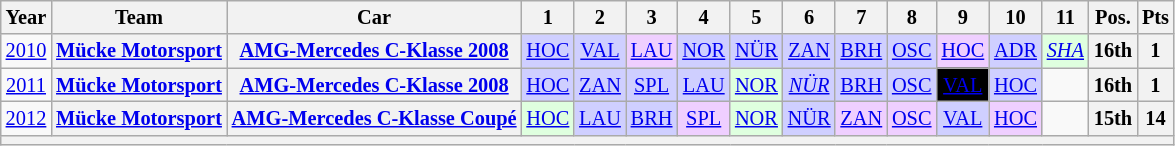<table class="wikitable" style="text-align:center; font-size:85%">
<tr>
<th>Year</th>
<th>Team</th>
<th>Car</th>
<th>1</th>
<th>2</th>
<th>3</th>
<th>4</th>
<th>5</th>
<th>6</th>
<th>7</th>
<th>8</th>
<th>9</th>
<th>10</th>
<th>11</th>
<th>Pos.</th>
<th>Pts</th>
</tr>
<tr>
<td><a href='#'>2010</a></td>
<th nowrap><a href='#'>Mücke Motorsport</a></th>
<th nowrap><a href='#'>AMG-Mercedes C-Klasse 2008</a></th>
<td style="background:#cfcfff;"><a href='#'>HOC</a><br></td>
<td style="background:#cfcfff;"><a href='#'>VAL</a><br></td>
<td style="background:#efcfff;"><a href='#'>LAU</a><br></td>
<td style="background:#cfcfff;"><a href='#'>NOR</a><br></td>
<td style="background:#cfcfff;"><a href='#'>NÜR</a><br></td>
<td style="background:#cfcfff;"><a href='#'>ZAN</a><br></td>
<td style="background:#cfcfff;"><a href='#'>BRH</a><br></td>
<td style="background:#cfcfff;"><a href='#'>OSC</a><br></td>
<td style="background:#efcfff;"><a href='#'>HOC</a><br></td>
<td style="background:#cfcfff;"><a href='#'>ADR</a><br></td>
<td style="background:#dfffdf;"><em><a href='#'>SHA</a></em><br></td>
<th>16th</th>
<th>1</th>
</tr>
<tr>
<td><a href='#'>2011</a></td>
<th nowrap><a href='#'>Mücke Motorsport</a></th>
<th nowrap><a href='#'>AMG-Mercedes C-Klasse 2008</a></th>
<td style="background:#cfcfff;"><a href='#'>HOC</a><br></td>
<td style="background:#cfcfff;"><a href='#'>ZAN</a><br></td>
<td style="background:#cfcfff;"><a href='#'>SPL</a><br></td>
<td style="background:#cfcfff;"><a href='#'>LAU</a><br></td>
<td style="background:#dfffdf;"><a href='#'>NOR</a><br></td>
<td style="background:#cfcfff;"><em><a href='#'>NÜR</a></em><br></td>
<td style="background:#cfcfff;"><a href='#'>BRH</a><br></td>
<td style="background:#cfcfff;"><a href='#'>OSC</a><br></td>
<td style="background:#000; color:white;"><a href='#'><span>VAL</span></a><br></td>
<td style="background:#cfcfff;"><a href='#'>HOC</a><br></td>
<td></td>
<th>16th</th>
<th>1</th>
</tr>
<tr>
<td><a href='#'>2012</a></td>
<th nowrap><a href='#'>Mücke Motorsport</a></th>
<th nowrap><a href='#'>AMG-Mercedes C-Klasse Coupé</a></th>
<td style="background:#dfffdf;"><a href='#'>HOC</a><br></td>
<td style="background:#cfcfff;"><a href='#'>LAU</a><br></td>
<td style="background:#cfcfff;"><a href='#'>BRH</a><br></td>
<td style="background:#efcfff;"><a href='#'>SPL</a><br></td>
<td style="background:#dfffdf;"><a href='#'>NOR</a><br></td>
<td style="background:#cfcfff;"><a href='#'>NÜR</a><br></td>
<td style="background:#efcfff;"><a href='#'>ZAN</a><br></td>
<td style="background:#efcfff;"><a href='#'>OSC</a><br></td>
<td style="background:#cfcfff;"><a href='#'>VAL</a><br></td>
<td style="background:#efcfff;"><a href='#'>HOC</a><br></td>
<td></td>
<th>15th</th>
<th>14</th>
</tr>
<tr>
<th colspan="16"></th>
</tr>
</table>
